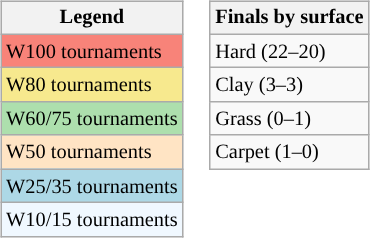<table>
<tr valign=top>
<td><br><table class="wikitable" style="font-size:85%;">
<tr>
<th>Legend</th>
</tr>
<tr style="background:#f88379;">
<td>W100 tournaments</td>
</tr>
<tr style="background:#f7e98e;">
<td>W80 tournaments</td>
</tr>
<tr style="background:#addfad;">
<td>W60/75 tournaments</td>
</tr>
<tr style="background:#ffe4c4;">
<td>W50 tournaments</td>
</tr>
<tr style="background:lightblue;">
<td>W25/35 tournaments</td>
</tr>
<tr style="background:#f0f8ff;">
<td>W10/15 tournaments</td>
</tr>
</table>
</td>
<td><br><table class="wikitable" style=font-size:85%>
<tr>
<th>Finals by surface</th>
</tr>
<tr>
<td>Hard (22–20)</td>
</tr>
<tr>
<td>Clay (3–3)</td>
</tr>
<tr>
<td>Grass (0–1)</td>
</tr>
<tr>
<td>Carpet (1–0)</td>
</tr>
</table>
</td>
</tr>
</table>
